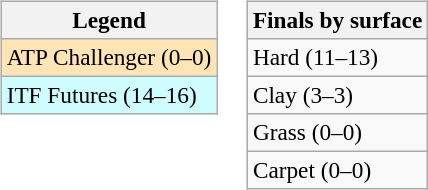<table>
<tr valign=top>
<td><br><table class=wikitable style=font-size:97%>
<tr>
<th>Legend</th>
</tr>
<tr bgcolor=moccasin>
<td>ATP Challenger (0–0)</td>
</tr>
<tr bgcolor=cffcff>
<td>ITF Futures (14–16)</td>
</tr>
</table>
</td>
<td><br><table class=wikitable style=font-size:97%>
<tr>
<th>Finals by surface</th>
</tr>
<tr>
<td>Hard (11–13)</td>
</tr>
<tr>
<td>Clay (3–3)</td>
</tr>
<tr>
<td>Grass (0–0)</td>
</tr>
<tr>
<td>Carpet (0–0)</td>
</tr>
</table>
</td>
</tr>
</table>
